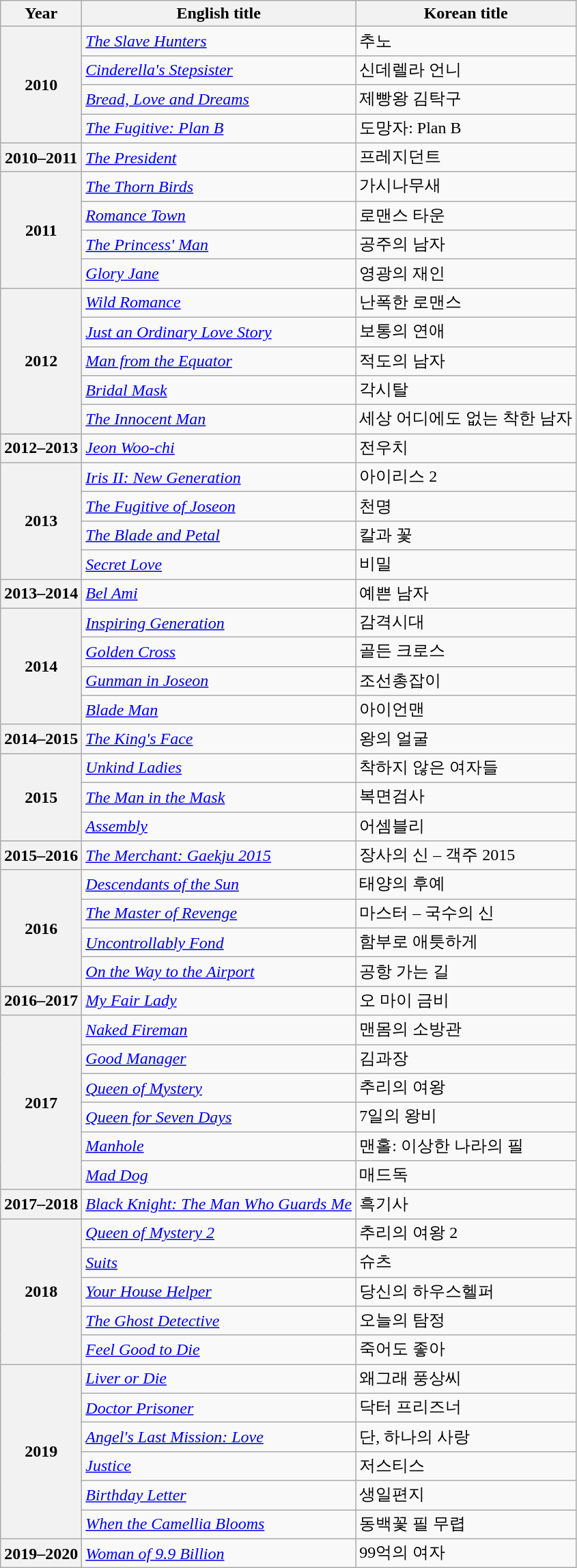<table class="wikitable plainrowheaders">
<tr>
<th scope="col">Year</th>
<th scope="col">English title</th>
<th scope="col">Korean title</th>
</tr>
<tr>
<th scope="row" rowspan="4">2010</th>
<td><em><a href='#'>The Slave Hunters</a></em></td>
<td>추노</td>
</tr>
<tr>
<td><em><a href='#'>Cinderella's Stepsister</a></em></td>
<td>신데렐라 언니</td>
</tr>
<tr>
<td><em><a href='#'>Bread, Love and Dreams</a></em></td>
<td>제빵왕 김탁구</td>
</tr>
<tr>
<td><em><a href='#'>The Fugitive: Plan B</a></em></td>
<td>도망자: Plan B</td>
</tr>
<tr>
<th scope="row">2010–2011</th>
<td><em><a href='#'>The President</a></em></td>
<td>프레지던트</td>
</tr>
<tr>
<th scope="row" rowspan="4">2011</th>
<td><em><a href='#'>The Thorn Birds</a></em></td>
<td>가시나무새</td>
</tr>
<tr>
<td><em><a href='#'>Romance Town</a></em></td>
<td>로맨스 타운</td>
</tr>
<tr>
<td><em><a href='#'>The Princess' Man</a></em></td>
<td>공주의 남자</td>
</tr>
<tr>
<td><em><a href='#'>Glory Jane</a></em></td>
<td>영광의 재인</td>
</tr>
<tr>
<th scope="row" rowspan="5">2012</th>
<td><em><a href='#'>Wild Romance</a></em></td>
<td>난폭한 로맨스</td>
</tr>
<tr>
<td><em><a href='#'>Just an Ordinary Love Story</a></em></td>
<td>보통의 연애</td>
</tr>
<tr>
<td><em><a href='#'>Man from the Equator</a></em></td>
<td>적도의 남자</td>
</tr>
<tr>
<td><em><a href='#'>Bridal Mask</a></em></td>
<td>각시탈</td>
</tr>
<tr>
<td><em><a href='#'>The Innocent Man</a></em></td>
<td>세상 어디에도 없는 착한 남자</td>
</tr>
<tr>
<th scope="row">2012–2013</th>
<td><em><a href='#'>Jeon Woo-chi</a></em></td>
<td>전우치</td>
</tr>
<tr>
<th scope="row" rowspan="4">2013</th>
<td><em><a href='#'>Iris II: New Generation</a></em></td>
<td>아이리스 2</td>
</tr>
<tr>
<td><em><a href='#'>The Fugitive of Joseon</a></em></td>
<td>천명</td>
</tr>
<tr>
<td><em><a href='#'>The Blade and Petal</a></em></td>
<td>칼과 꽃</td>
</tr>
<tr>
<td><em><a href='#'>Secret Love</a></em></td>
<td>비밀</td>
</tr>
<tr>
<th scope="row">2013–2014</th>
<td><em><a href='#'>Bel Ami</a></em></td>
<td>예쁜 남자</td>
</tr>
<tr>
<th scope="row" rowspan="4">2014</th>
<td><em><a href='#'>Inspiring Generation</a></em></td>
<td>감격시대</td>
</tr>
<tr>
<td><em><a href='#'>Golden Cross</a></em></td>
<td>골든 크로스</td>
</tr>
<tr>
<td><em><a href='#'>Gunman in Joseon</a></em></td>
<td>조선총잡이</td>
</tr>
<tr>
<td><em><a href='#'>Blade Man</a></em></td>
<td>아이언맨</td>
</tr>
<tr>
<th scope="row">2014–2015</th>
<td><em><a href='#'>The King's Face</a></em></td>
<td>왕의 얼굴</td>
</tr>
<tr>
<th scope="row" rowspan="3">2015</th>
<td><em><a href='#'>Unkind Ladies</a></em></td>
<td>착하지 않은 여자들</td>
</tr>
<tr>
<td><em><a href='#'>The Man in the Mask</a></em></td>
<td>복면검사</td>
</tr>
<tr>
<td><em><a href='#'>Assembly</a></em></td>
<td>어셈블리</td>
</tr>
<tr>
<th scope="row">2015–2016</th>
<td><em><a href='#'>The Merchant: Gaekju 2015</a></em></td>
<td>장사의 신 – 객주 2015</td>
</tr>
<tr>
<th scope="row" rowspan="4">2016</th>
<td><em><a href='#'>Descendants of the Sun</a></em></td>
<td>태양의 후예</td>
</tr>
<tr>
<td><em><a href='#'>The Master of Revenge</a></em></td>
<td>마스터 – 국수의 신</td>
</tr>
<tr>
<td><em><a href='#'>Uncontrollably Fond</a></em></td>
<td>함부로 애틋하게</td>
</tr>
<tr>
<td><em><a href='#'>On the Way to the Airport</a></em></td>
<td>공항 가는 길</td>
</tr>
<tr>
<th scope="row">2016–2017</th>
<td><em><a href='#'>My Fair Lady</a></em></td>
<td>오 마이 금비</td>
</tr>
<tr>
<th scope="row" rowspan="6">2017</th>
<td><em><a href='#'>Naked Fireman</a></em></td>
<td>맨몸의 소방관</td>
</tr>
<tr>
<td><em><a href='#'>Good Manager</a></em></td>
<td>김과장</td>
</tr>
<tr>
<td><em><a href='#'>Queen of Mystery</a></em></td>
<td>추리의 여왕</td>
</tr>
<tr>
<td><em><a href='#'>Queen for Seven Days</a></em></td>
<td>7일의 왕비</td>
</tr>
<tr>
<td><em><a href='#'>Manhole</a></em></td>
<td>맨홀: 이상한 나라의 필</td>
</tr>
<tr>
<td><em><a href='#'>Mad Dog</a></em></td>
<td>매드독</td>
</tr>
<tr>
<th scope="row">2017–2018</th>
<td><em><a href='#'>Black Knight: The Man Who Guards Me</a></em></td>
<td>흑기사</td>
</tr>
<tr>
<th scope="row" rowspan="5">2018</th>
<td><em><a href='#'>Queen of Mystery 2</a></em></td>
<td>추리의 여왕 2</td>
</tr>
<tr>
<td><em><a href='#'>Suits</a></em></td>
<td>슈츠</td>
</tr>
<tr>
<td><em><a href='#'>Your House Helper</a></em></td>
<td>당신의 하우스헬퍼</td>
</tr>
<tr>
<td><em><a href='#'>The Ghost Detective</a></em></td>
<td>오늘의 탐정</td>
</tr>
<tr>
<td><em><a href='#'>Feel Good to Die</a></em></td>
<td>죽어도 좋아</td>
</tr>
<tr>
<th scope="row" rowspan="6">2019</th>
<td><em><a href='#'>Liver or Die</a></em></td>
<td>왜그래 풍상씨</td>
</tr>
<tr>
<td><em><a href='#'>Doctor Prisoner</a></em></td>
<td>닥터 프리즈너</td>
</tr>
<tr>
<td><em><a href='#'>Angel's Last Mission: Love</a></em></td>
<td>단, 하나의 사랑</td>
</tr>
<tr>
<td><em><a href='#'>Justice</a></em></td>
<td>저스티스</td>
</tr>
<tr>
<td><em><a href='#'>Birthday Letter</a></em></td>
<td>생일편지</td>
</tr>
<tr>
<td><em><a href='#'>When the Camellia Blooms</a></em></td>
<td>동백꽃 필 무렵</td>
</tr>
<tr>
<th scope="row">2019–2020</th>
<td><em><a href='#'>Woman of 9.9 Billion</a></em></td>
<td>99억의 여자</td>
</tr>
</table>
